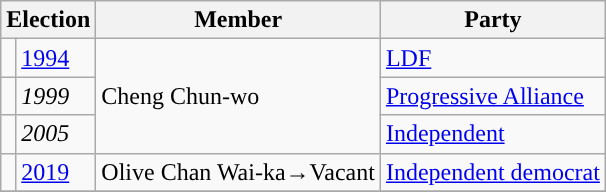<table class="wikitable">
<tr>
<th colspan="2">Election</th>
<th>Member</th>
<th>Party</th>
</tr>
<tr>
<td style="color:inherit;background:"></td>
<td><a href='#'>1994</a></td>
<td rowspan=3>Cheng Chun-wo</td>
<td><a href='#'>LDF</a></td>
</tr>
<tr>
<td style="color:inherit;background:"></td>
<td><em>1999</em></td>
<td><a href='#'>Progressive Alliance</a></td>
</tr>
<tr>
<td style="color:inherit;background:"></td>
<td><em>2005</em></td>
<td><a href='#'>Independent</a></td>
</tr>
<tr>
<td style="color:inherit;background:"></td>
<td><a href='#'>2019</a></td>
<td>Olive Chan Wai-ka→Vacant</td>
<td><a href='#'>Independent democrat</a></td>
</tr>
<tr>
</tr>
</table>
